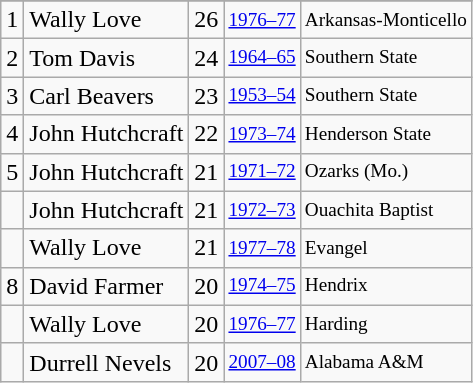<table class="wikitable">
<tr>
</tr>
<tr>
<td>1</td>
<td>Wally Love</td>
<td>26</td>
<td style="font-size:80%;"><a href='#'>1976–77</a></td>
<td style="font-size:80%;">Arkansas-Monticello</td>
</tr>
<tr>
<td>2</td>
<td>Tom Davis</td>
<td>24</td>
<td style="font-size:80%;"><a href='#'>1964–65</a></td>
<td style="font-size:80%;">Southern State</td>
</tr>
<tr>
<td>3</td>
<td>Carl Beavers</td>
<td>23</td>
<td style="font-size:80%;"><a href='#'>1953–54</a></td>
<td style="font-size:80%;">Southern State</td>
</tr>
<tr>
<td>4</td>
<td>John Hutchcraft</td>
<td>22</td>
<td style="font-size:80%;"><a href='#'>1973–74</a></td>
<td style="font-size:80%;">Henderson State</td>
</tr>
<tr>
<td>5</td>
<td>John Hutchcraft</td>
<td>21</td>
<td style="font-size:80%;"><a href='#'>1971–72</a></td>
<td style="font-size:80%;">Ozarks (Mo.)</td>
</tr>
<tr>
<td></td>
<td>John Hutchcraft</td>
<td>21</td>
<td style="font-size:80%;"><a href='#'>1972–73</a></td>
<td style="font-size:80%;">Ouachita Baptist</td>
</tr>
<tr>
<td></td>
<td>Wally Love</td>
<td>21</td>
<td style="font-size:80%;"><a href='#'>1977–78</a></td>
<td style="font-size:80%;">Evangel</td>
</tr>
<tr>
<td>8</td>
<td>David Farmer</td>
<td>20</td>
<td style="font-size:80%;"><a href='#'>1974–75</a></td>
<td style="font-size:80%;">Hendrix</td>
</tr>
<tr>
<td></td>
<td>Wally Love</td>
<td>20</td>
<td style="font-size:80%;"><a href='#'>1976–77</a></td>
<td style="font-size:80%;">Harding</td>
</tr>
<tr>
<td></td>
<td>Durrell Nevels</td>
<td>20</td>
<td style="font-size:80%;"><a href='#'>2007–08</a></td>
<td style="font-size:80%;">Alabama A&M</td>
</tr>
</table>
